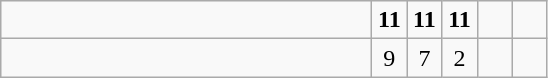<table class="wikitable">
<tr>
<td style="width:15em"></td>
<td align=center style="width:1em"><strong>11</strong></td>
<td align=center style="width:1em"><strong>11</strong></td>
<td align=center style="width:1em"><strong>11</strong></td>
<td align=center style="width:1em"></td>
<td align=center style="width:1em"></td>
</tr>
<tr>
<td style="width:15em"></td>
<td align=center style="width:1em">9</td>
<td align=center style="width:1em">7</td>
<td align=center style="width:1em">2</td>
<td align=center style="width:1em"></td>
<td align=center style="width:1em"></td>
</tr>
</table>
